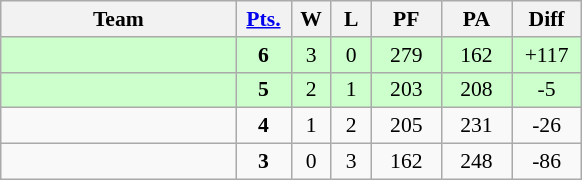<table class=wikitable style="font-size:90%;">
<tr align=center>
<th width=150px>Team</th>
<th width=30px><a href='#'>Pts.</a></th>
<th width=20px>W</th>
<th width=20px>L</th>
<th width=40px>PF</th>
<th width=40px>PA</th>
<th width=40px>Diff</th>
</tr>
<tr align=center bgcolor="#ccffcc">
<td align=left></td>
<td><strong>6</strong></td>
<td>3</td>
<td>0</td>
<td>279</td>
<td>162</td>
<td>+117</td>
</tr>
<tr align=center bgcolor="#ccffcc">
<td align=left></td>
<td><strong>5</strong></td>
<td>2</td>
<td>1</td>
<td>203</td>
<td>208</td>
<td>-5</td>
</tr>
<tr align=center>
<td align=left></td>
<td><strong>4</strong></td>
<td>1</td>
<td>2</td>
<td>205</td>
<td>231</td>
<td>-26</td>
</tr>
<tr align=center>
<td align=left></td>
<td><strong>3</strong></td>
<td>0</td>
<td>3</td>
<td>162</td>
<td>248</td>
<td>-86</td>
</tr>
</table>
